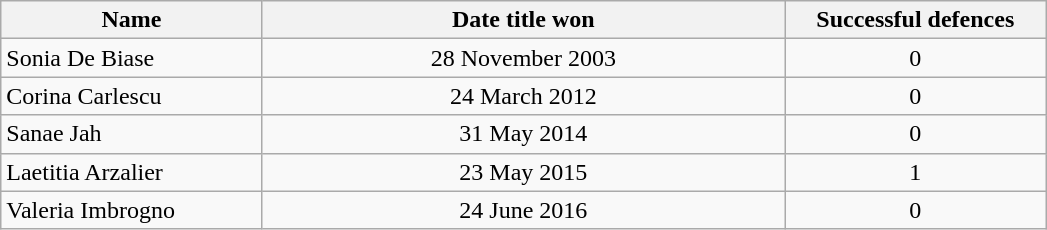<table class="wikitable" style="text-align:center">
<tr>
<th style="width:20%;">Name</th>
<th style="width:40%;">Date title won</th>
<th style="width:20%;">Successful defences</th>
</tr>
<tr>
<td align=left> Sonia De Biase</td>
<td>28 November 2003</td>
<td>0</td>
</tr>
<tr>
<td align=left> Corina Carlescu</td>
<td>24 March 2012</td>
<td>0</td>
</tr>
<tr>
<td align=left> Sanae Jah</td>
<td>31 May 2014</td>
<td>0</td>
</tr>
<tr>
<td align=left> Laetitia Arzalier</td>
<td>23 May 2015</td>
<td>1</td>
</tr>
<tr>
<td align=left> Valeria Imbrogno</td>
<td>24 June 2016</td>
<td>0</td>
</tr>
</table>
